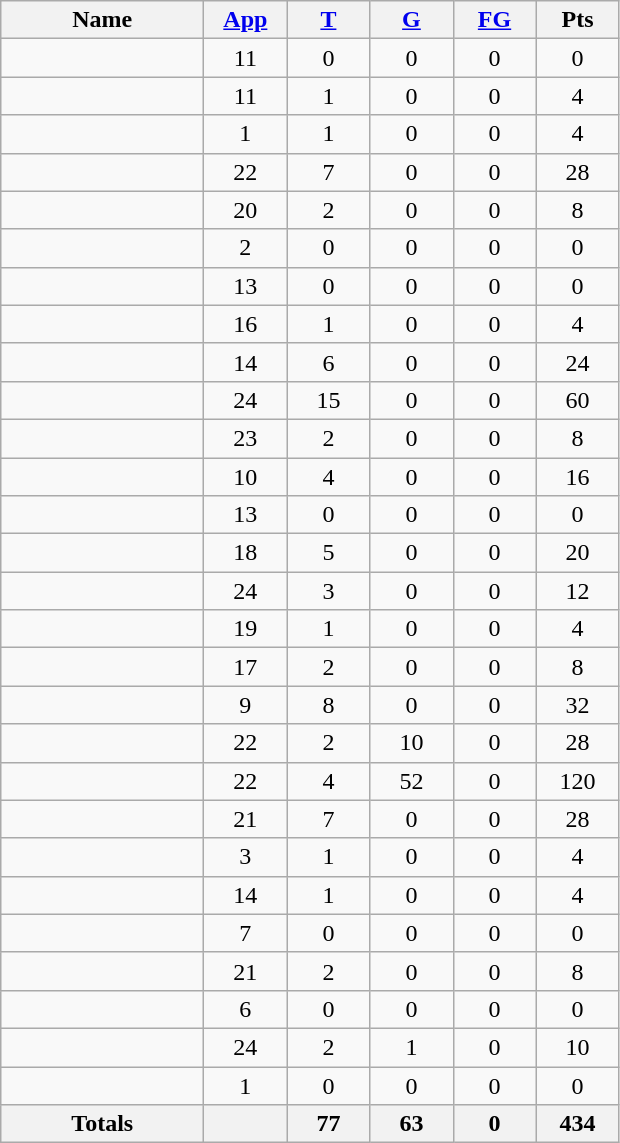<table class="wikitable sortable" style="text-align: center;">
<tr>
<th style="width:8em">Name</th>
<th style="width:3em"><a href='#'>App</a></th>
<th style="width:3em"><a href='#'>T</a></th>
<th style="width:3em"><a href='#'>G</a></th>
<th style="width:3em"><a href='#'>FG</a></th>
<th style="width:3em">Pts</th>
</tr>
<tr>
<td style="text-align:left;"></td>
<td>11</td>
<td>0</td>
<td>0</td>
<td>0</td>
<td>0</td>
</tr>
<tr>
<td style="text-align:left;"></td>
<td>11</td>
<td>1</td>
<td>0</td>
<td>0</td>
<td>4</td>
</tr>
<tr>
<td style="text-align:left;"></td>
<td>1</td>
<td>1</td>
<td>0</td>
<td>0</td>
<td>4</td>
</tr>
<tr>
<td style="text-align:left;"></td>
<td>22</td>
<td>7</td>
<td>0</td>
<td>0</td>
<td>28</td>
</tr>
<tr>
<td style="text-align:left;"></td>
<td>20</td>
<td>2</td>
<td>0</td>
<td>0</td>
<td>8</td>
</tr>
<tr>
<td style="text-align:left;"></td>
<td>2</td>
<td>0</td>
<td>0</td>
<td>0</td>
<td>0</td>
</tr>
<tr>
<td style="text-align:left;"></td>
<td>13</td>
<td>0</td>
<td>0</td>
<td>0</td>
<td>0</td>
</tr>
<tr>
<td style="text-align:left;"></td>
<td>16</td>
<td>1</td>
<td>0</td>
<td>0</td>
<td>4</td>
</tr>
<tr>
<td style="text-align:left;"></td>
<td>14</td>
<td>6</td>
<td>0</td>
<td>0</td>
<td>24</td>
</tr>
<tr>
<td style="text-align:left;"></td>
<td>24</td>
<td>15</td>
<td>0</td>
<td>0</td>
<td>60</td>
</tr>
<tr>
<td style="text-align:left;"></td>
<td>23</td>
<td>2</td>
<td>0</td>
<td>0</td>
<td>8</td>
</tr>
<tr>
<td style="text-align:left;"></td>
<td>10</td>
<td>4</td>
<td>0</td>
<td>0</td>
<td>16</td>
</tr>
<tr>
<td style="text-align:left;"></td>
<td>13</td>
<td>0</td>
<td>0</td>
<td>0</td>
<td>0</td>
</tr>
<tr>
<td style="text-align:left;"></td>
<td>18</td>
<td>5</td>
<td>0</td>
<td>0</td>
<td>20</td>
</tr>
<tr>
<td style="text-align:left;"></td>
<td>24</td>
<td>3</td>
<td>0</td>
<td>0</td>
<td>12</td>
</tr>
<tr>
<td style="text-align:left;"></td>
<td>19</td>
<td>1</td>
<td>0</td>
<td>0</td>
<td>4</td>
</tr>
<tr>
<td style="text-align:left;"></td>
<td>17</td>
<td>2</td>
<td>0</td>
<td>0</td>
<td>8</td>
</tr>
<tr>
<td style="text-align:left;"></td>
<td>9</td>
<td>8</td>
<td>0</td>
<td>0</td>
<td>32</td>
</tr>
<tr>
<td style="text-align:left;"></td>
<td>22</td>
<td>2</td>
<td>10</td>
<td>0</td>
<td>28</td>
</tr>
<tr>
<td style="text-align:left;"></td>
<td>22</td>
<td>4</td>
<td>52</td>
<td>0</td>
<td>120</td>
</tr>
<tr>
<td style="text-align:left;"></td>
<td>21</td>
<td>7</td>
<td>0</td>
<td>0</td>
<td>28</td>
</tr>
<tr>
<td style="text-align:left;"></td>
<td>3</td>
<td>1</td>
<td>0</td>
<td>0</td>
<td>4</td>
</tr>
<tr>
<td style="text-align:left;"></td>
<td>14</td>
<td>1</td>
<td>0</td>
<td>0</td>
<td>4</td>
</tr>
<tr>
<td style="text-align:left;"></td>
<td>7</td>
<td>0</td>
<td>0</td>
<td>0</td>
<td>0</td>
</tr>
<tr>
<td style="text-align:left;"></td>
<td>21</td>
<td>2</td>
<td>0</td>
<td>0</td>
<td>8</td>
</tr>
<tr>
<td style="text-align:left;"></td>
<td>6</td>
<td>0</td>
<td>0</td>
<td>0</td>
<td>0</td>
</tr>
<tr>
<td style="text-align:left;"></td>
<td>24</td>
<td>2</td>
<td>1</td>
<td>0</td>
<td>10</td>
</tr>
<tr>
<td style="text-align:left;"></td>
<td>1</td>
<td>0</td>
<td>0</td>
<td>0</td>
<td>0</td>
</tr>
<tr class="sortbottom">
<th>Totals</th>
<th></th>
<th>77</th>
<th>63</th>
<th>0</th>
<th>434</th>
</tr>
</table>
